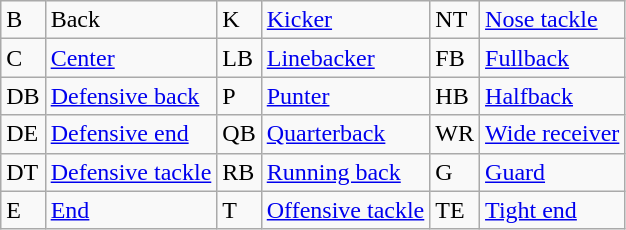<table class="wikitable">
<tr>
<td>B</td>
<td>Back</td>
<td>K</td>
<td><a href='#'>Kicker</a></td>
<td>NT</td>
<td><a href='#'>Nose tackle</a></td>
</tr>
<tr>
<td>C</td>
<td><a href='#'>Center</a></td>
<td>LB</td>
<td><a href='#'>Linebacker</a></td>
<td>FB</td>
<td><a href='#'>Fullback</a></td>
</tr>
<tr>
<td>DB</td>
<td><a href='#'>Defensive back</a></td>
<td>P</td>
<td><a href='#'>Punter</a></td>
<td>HB</td>
<td><a href='#'>Halfback</a></td>
</tr>
<tr>
<td>DE</td>
<td><a href='#'>Defensive end</a></td>
<td>QB</td>
<td><a href='#'>Quarterback</a></td>
<td>WR</td>
<td><a href='#'>Wide receiver</a></td>
</tr>
<tr>
<td>DT</td>
<td><a href='#'>Defensive tackle</a></td>
<td>RB</td>
<td><a href='#'>Running back</a></td>
<td>G</td>
<td><a href='#'>Guard</a></td>
</tr>
<tr>
<td>E</td>
<td><a href='#'>End</a></td>
<td>T</td>
<td><a href='#'>Offensive tackle</a></td>
<td>TE</td>
<td><a href='#'>Tight end</a></td>
</tr>
</table>
